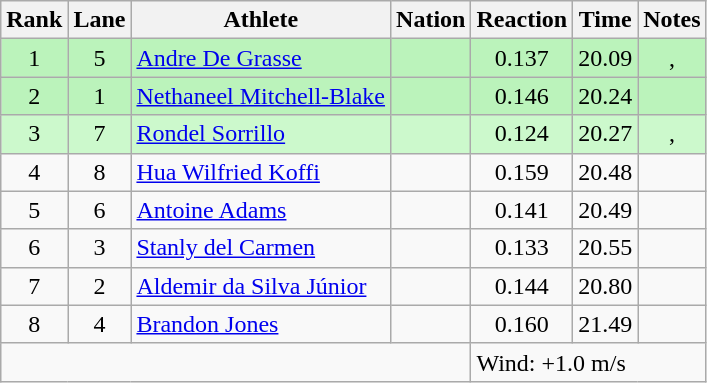<table class="wikitable sortable" style="text-align:center">
<tr>
<th>Rank</th>
<th>Lane</th>
<th>Athlete</th>
<th>Nation</th>
<th>Reaction</th>
<th>Time</th>
<th>Notes</th>
</tr>
<tr style="background:#bbf3bb;">
<td>1</td>
<td>5</td>
<td align=left><a href='#'>Andre De Grasse</a></td>
<td align=left></td>
<td>0.137</td>
<td>20.09</td>
<td>, </td>
</tr>
<tr style="background:#bbf3bb;">
<td>2</td>
<td>1</td>
<td align=left><a href='#'>Nethaneel Mitchell-Blake</a></td>
<td align=left></td>
<td>0.146</td>
<td>20.24</td>
<td></td>
</tr>
<tr style="background:#ccf9cc;">
<td>3</td>
<td>7</td>
<td align=left><a href='#'>Rondel Sorrillo</a></td>
<td align=left></td>
<td>0.124</td>
<td>20.27</td>
<td>, </td>
</tr>
<tr>
<td>4</td>
<td>8</td>
<td align=left><a href='#'>Hua Wilfried Koffi</a></td>
<td align=left></td>
<td>0.159</td>
<td>20.48</td>
<td></td>
</tr>
<tr>
<td>5</td>
<td>6</td>
<td align=left><a href='#'>Antoine Adams</a></td>
<td align=left></td>
<td>0.141</td>
<td>20.49</td>
<td></td>
</tr>
<tr>
<td>6</td>
<td>3</td>
<td align=left><a href='#'>Stanly del Carmen</a></td>
<td align=left></td>
<td>0.133</td>
<td>20.55</td>
<td></td>
</tr>
<tr>
<td>7</td>
<td>2</td>
<td align=left><a href='#'>Aldemir da Silva Júnior</a></td>
<td align=left></td>
<td>0.144</td>
<td>20.80</td>
<td></td>
</tr>
<tr>
<td>8</td>
<td>4</td>
<td align=left><a href='#'>Brandon Jones</a></td>
<td align=left></td>
<td>0.160</td>
<td>21.49</td>
<td></td>
</tr>
<tr class="sortbottom">
<td colspan=4></td>
<td colspan="3" style="text-align:left;">Wind: +1.0 m/s</td>
</tr>
</table>
